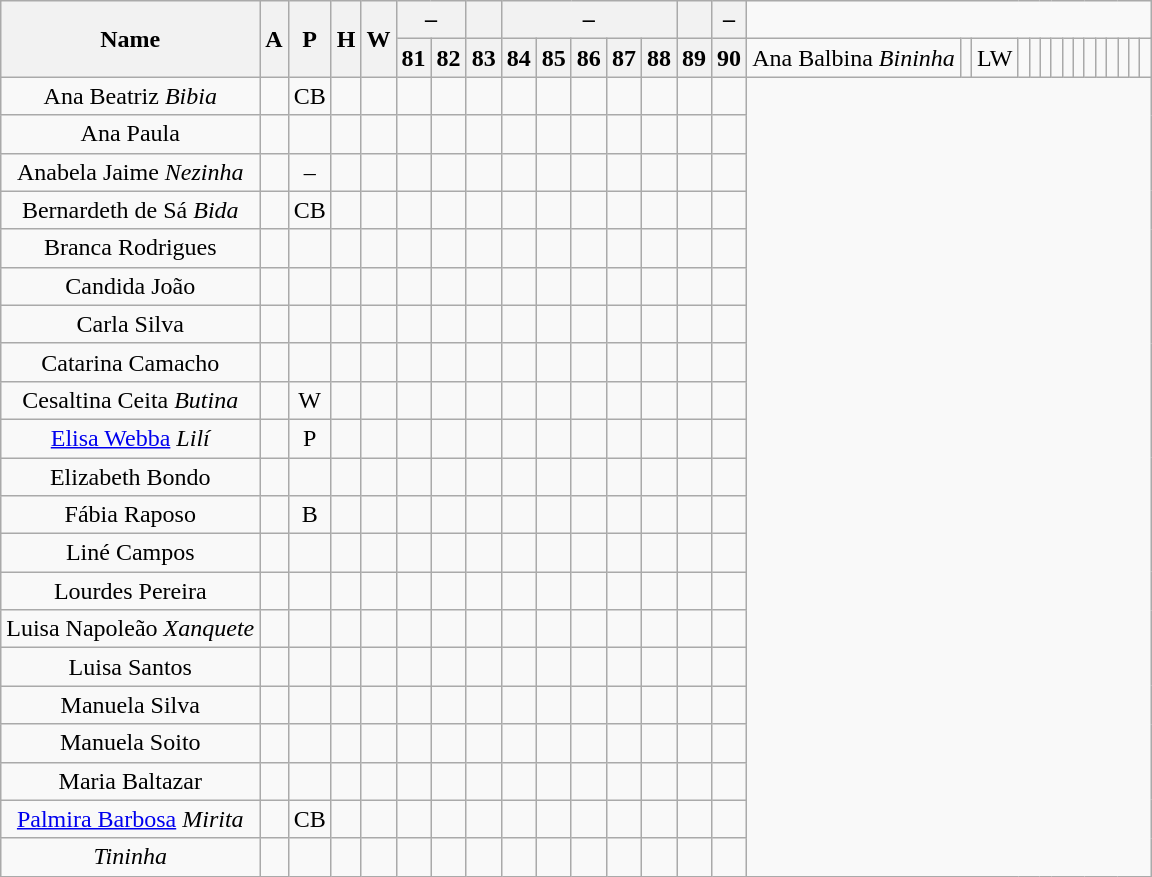<table class="wikitable plainrowheaders sortable" style="text-align:center">
<tr>
<th scope="col" rowspan="3">Name</th>
<th scope="col" rowspan="3">A</th>
<th scope="col" rowspan="3">P</th>
<th scope="col" rowspan="3">H</th>
<th scope="col" rowspan="3">W</th>
<th colspan="2">–</th>
<th colspan="1"></th>
<th colspan="5">–</th>
<th colspan="1"></th>
<th colspan="1">–</th>
</tr>
<tr>
<th scope="col" rowspan="2">81</th>
<th scope="col" rowspan="2">82</th>
<th scope="col" rowspan="2">83</th>
<th scope="col" rowspan="2">84</th>
<th scope="col" rowspan="2">85</th>
<th scope="col" rowspan="2">86</th>
<th scope="col" rowspan="2">87</th>
<th scope="col" rowspan="2">88</th>
<th scope="col" rowspan="2">89</th>
<th scope="col" rowspan="2">90</th>
</tr>
<tr>
<td>Ana Balbina <em>Bininha</em></td>
<td></td>
<td>LW</td>
<td></td>
<td></td>
<td></td>
<td></td>
<td></td>
<td></td>
<td></td>
<td></td>
<td></td>
<td></td>
<td></td>
<td></td>
</tr>
<tr>
<td>Ana Beatriz <em>Bibia</em></td>
<td></td>
<td>CB</td>
<td></td>
<td></td>
<td></td>
<td></td>
<td></td>
<td></td>
<td></td>
<td></td>
<td></td>
<td></td>
<td></td>
<td></td>
</tr>
<tr>
<td>Ana Paula</td>
<td></td>
<td></td>
<td></td>
<td></td>
<td></td>
<td></td>
<td></td>
<td></td>
<td></td>
<td></td>
<td></td>
<td></td>
<td></td>
<td></td>
</tr>
<tr>
<td>Anabela Jaime <em>Nezinha</em></td>
<td></td>
<td>–</td>
<td></td>
<td></td>
<td></td>
<td></td>
<td></td>
<td></td>
<td></td>
<td></td>
<td></td>
<td></td>
<td></td>
<td></td>
</tr>
<tr>
<td>Bernardeth de Sá <em>Bida</em></td>
<td></td>
<td>CB</td>
<td></td>
<td></td>
<td></td>
<td></td>
<td></td>
<td></td>
<td></td>
<td></td>
<td></td>
<td></td>
<td></td>
<td></td>
</tr>
<tr>
<td>Branca Rodrigues</td>
<td></td>
<td></td>
<td></td>
<td></td>
<td></td>
<td></td>
<td></td>
<td></td>
<td></td>
<td></td>
<td></td>
<td></td>
<td></td>
<td></td>
</tr>
<tr>
<td>Candida João</td>
<td></td>
<td></td>
<td></td>
<td></td>
<td></td>
<td></td>
<td></td>
<td></td>
<td></td>
<td></td>
<td></td>
<td></td>
<td></td>
<td></td>
</tr>
<tr>
<td>Carla Silva</td>
<td></td>
<td></td>
<td></td>
<td></td>
<td></td>
<td></td>
<td></td>
<td></td>
<td></td>
<td></td>
<td></td>
<td></td>
<td></td>
<td></td>
</tr>
<tr>
<td>Catarina Camacho</td>
<td></td>
<td></td>
<td></td>
<td></td>
<td></td>
<td></td>
<td></td>
<td></td>
<td></td>
<td></td>
<td></td>
<td></td>
<td></td>
<td></td>
</tr>
<tr>
<td>Cesaltina Ceita <em>Butina</em></td>
<td></td>
<td>W</td>
<td></td>
<td></td>
<td></td>
<td></td>
<td></td>
<td></td>
<td></td>
<td></td>
<td></td>
<td></td>
<td></td>
<td></td>
</tr>
<tr>
<td><a href='#'>Elisa Webba</a> <em>Lilí</em></td>
<td></td>
<td>P</td>
<td></td>
<td></td>
<td></td>
<td></td>
<td></td>
<td></td>
<td></td>
<td></td>
<td></td>
<td></td>
<td></td>
<td></td>
</tr>
<tr>
<td>Elizabeth Bondo</td>
<td></td>
<td></td>
<td></td>
<td></td>
<td></td>
<td></td>
<td></td>
<td></td>
<td></td>
<td></td>
<td></td>
<td></td>
<td></td>
<td></td>
</tr>
<tr>
<td>Fábia Raposo</td>
<td></td>
<td>B</td>
<td></td>
<td></td>
<td></td>
<td></td>
<td></td>
<td></td>
<td></td>
<td></td>
<td></td>
<td></td>
<td></td>
<td></td>
</tr>
<tr>
<td>Liné Campos</td>
<td></td>
<td></td>
<td></td>
<td></td>
<td></td>
<td></td>
<td></td>
<td></td>
<td></td>
<td></td>
<td></td>
<td></td>
<td></td>
<td></td>
</tr>
<tr>
<td>Lourdes Pereira</td>
<td></td>
<td></td>
<td></td>
<td></td>
<td></td>
<td></td>
<td></td>
<td></td>
<td></td>
<td></td>
<td></td>
<td></td>
<td></td>
<td></td>
</tr>
<tr>
<td>Luisa Napoleão <em>Xanquete</em></td>
<td></td>
<td></td>
<td></td>
<td></td>
<td></td>
<td></td>
<td></td>
<td></td>
<td></td>
<td></td>
<td></td>
<td></td>
<td></td>
<td></td>
</tr>
<tr>
<td>Luisa Santos</td>
<td></td>
<td></td>
<td></td>
<td></td>
<td></td>
<td></td>
<td></td>
<td></td>
<td></td>
<td></td>
<td></td>
<td></td>
<td></td>
<td></td>
</tr>
<tr>
<td>Manuela Silva</td>
<td></td>
<td></td>
<td></td>
<td></td>
<td></td>
<td></td>
<td></td>
<td></td>
<td></td>
<td></td>
<td></td>
<td></td>
<td></td>
<td></td>
</tr>
<tr>
<td>Manuela Soito</td>
<td></td>
<td></td>
<td></td>
<td></td>
<td></td>
<td></td>
<td></td>
<td></td>
<td></td>
<td></td>
<td></td>
<td></td>
<td></td>
<td></td>
</tr>
<tr>
<td>Maria Baltazar</td>
<td></td>
<td></td>
<td></td>
<td></td>
<td></td>
<td></td>
<td></td>
<td></td>
<td></td>
<td></td>
<td></td>
<td></td>
<td></td>
<td></td>
</tr>
<tr>
<td><a href='#'>Palmira Barbosa</a> <em>Mirita</em></td>
<td></td>
<td>CB</td>
<td></td>
<td></td>
<td></td>
<td></td>
<td></td>
<td></td>
<td></td>
<td></td>
<td></td>
<td></td>
<td></td>
<td></td>
</tr>
<tr>
<td><em>Tininha</em></td>
<td></td>
<td></td>
<td></td>
<td></td>
<td></td>
<td></td>
<td></td>
<td></td>
<td></td>
<td></td>
<td></td>
<td></td>
<td></td>
<td></td>
</tr>
</table>
